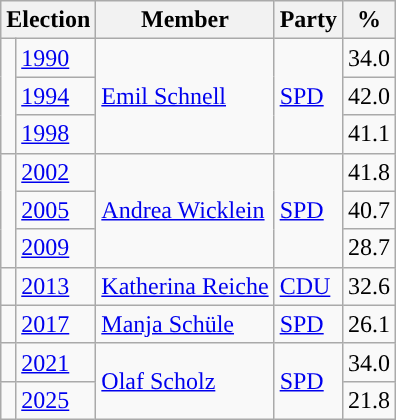<table class=wikitable>
<tr>
<th colspan=2>Election</th>
<th>Member</th>
<th>Party</th>
<th>%</th>
</tr>
<tr>
<td rowspan=3 bgcolor=></td>
<td><a href='#'>1990</a></td>
<td rowspan=3><a href='#'>Emil Schnell</a></td>
<td rowspan=3><a href='#'>SPD</a></td>
<td align=right>34.0</td>
</tr>
<tr>
<td><a href='#'>1994</a></td>
<td align=right>42.0</td>
</tr>
<tr>
<td><a href='#'>1998</a></td>
<td align=right>41.1</td>
</tr>
<tr>
<td rowspan=3 bgcolor=></td>
<td><a href='#'>2002</a></td>
<td rowspan=3><a href='#'>Andrea Wicklein</a></td>
<td rowspan=3><a href='#'>SPD</a></td>
<td align=right>41.8</td>
</tr>
<tr>
<td><a href='#'>2005</a></td>
<td align=right>40.7</td>
</tr>
<tr>
<td><a href='#'>2009</a></td>
<td align=right>28.7</td>
</tr>
<tr>
<td bgcolor=></td>
<td><a href='#'>2013</a></td>
<td><a href='#'>Katherina Reiche</a></td>
<td><a href='#'>CDU</a></td>
<td align=right>32.6</td>
</tr>
<tr>
<td bgcolor=></td>
<td><a href='#'>2017</a></td>
<td><a href='#'>Manja Schüle</a></td>
<td><a href='#'>SPD</a></td>
<td align=right>26.1</td>
</tr>
<tr>
<td bgcolor=></td>
<td><a href='#'>2021</a></td>
<td rowspan="2"><a href='#'>Olaf Scholz</a></td>
<td rowspan="2"><a href='#'>SPD</a></td>
<td align=right>34.0</td>
</tr>
<tr>
<td></td>
<td><a href='#'>2025</a></td>
<td>21.8</td>
</tr>
</table>
